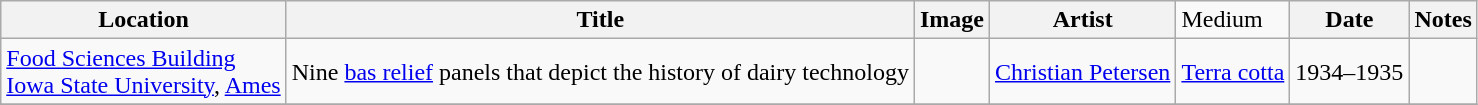<table class="wikitable sortable">
<tr>
<th>Location</th>
<th>Title</th>
<th>Image</th>
<th>Artist</th>
<td>Medium</td>
<th>Date</th>
<th>Notes</th>
</tr>
<tr>
<td><a href='#'>Food Sciences Building</a><br><a href='#'>Iowa State University</a>, <a href='#'>Ames</a></td>
<td>Nine <a href='#'>bas relief</a> panels that depict the history of dairy technology</td>
<td></td>
<td><a href='#'>Christian Petersen</a></td>
<td><a href='#'>Terra cotta</a></td>
<td>1934–1935</td>
<td></td>
</tr>
<tr>
</tr>
</table>
